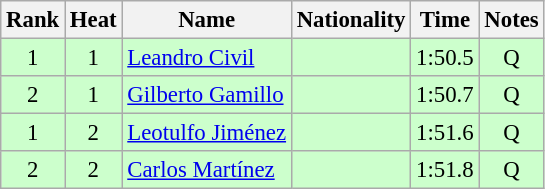<table class="wikitable sortable" style="text-align:center;font-size:95%">
<tr>
<th>Rank</th>
<th>Heat</th>
<th>Name</th>
<th>Nationality</th>
<th>Time</th>
<th>Notes</th>
</tr>
<tr bgcolor=ccffcc>
<td>1</td>
<td>1</td>
<td align=left><a href='#'>Leandro Civil</a></td>
<td align=left></td>
<td>1:50.5</td>
<td>Q</td>
</tr>
<tr bgcolor=ccffcc>
<td>2</td>
<td>1</td>
<td align=left><a href='#'>Gilberto Gamillo</a></td>
<td align=left></td>
<td>1:50.7</td>
<td>Q</td>
</tr>
<tr bgcolor=ccffcc>
<td>1</td>
<td>2</td>
<td align=left><a href='#'>Leotulfo Jiménez</a></td>
<td align=left></td>
<td>1:51.6</td>
<td>Q</td>
</tr>
<tr bgcolor=ccffcc>
<td>2</td>
<td>2</td>
<td align=left><a href='#'>Carlos Martínez</a></td>
<td align=left></td>
<td>1:51.8</td>
<td>Q</td>
</tr>
</table>
